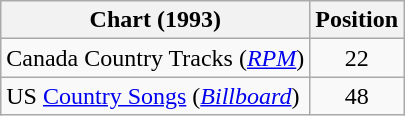<table class="wikitable sortable">
<tr>
<th scope="col">Chart (1993)</th>
<th scope="col">Position</th>
</tr>
<tr>
<td>Canada Country Tracks (<em><a href='#'>RPM</a></em>)</td>
<td align="center">22</td>
</tr>
<tr>
<td>US <a href='#'>Country Songs</a> (<em><a href='#'>Billboard</a></em>)</td>
<td align="center">48</td>
</tr>
</table>
